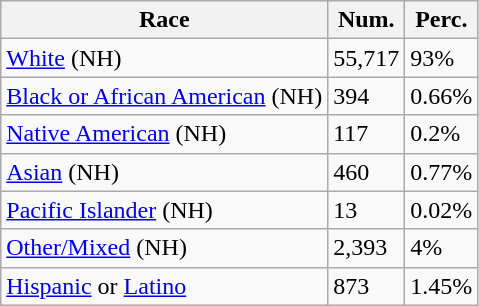<table class="wikitable">
<tr>
<th>Race</th>
<th>Num.</th>
<th>Perc.</th>
</tr>
<tr>
<td><a href='#'>White</a> (NH)</td>
<td>55,717</td>
<td>93%</td>
</tr>
<tr>
<td><a href='#'>Black or African American</a> (NH)</td>
<td>394</td>
<td>0.66%</td>
</tr>
<tr>
<td><a href='#'>Native American</a> (NH)</td>
<td>117</td>
<td>0.2%</td>
</tr>
<tr>
<td><a href='#'>Asian</a> (NH)</td>
<td>460</td>
<td>0.77%</td>
</tr>
<tr>
<td><a href='#'>Pacific Islander</a> (NH)</td>
<td>13</td>
<td>0.02%</td>
</tr>
<tr>
<td><a href='#'>Other/Mixed</a> (NH)</td>
<td>2,393</td>
<td>4%</td>
</tr>
<tr>
<td><a href='#'>Hispanic</a> or <a href='#'>Latino</a></td>
<td>873</td>
<td>1.45%</td>
</tr>
</table>
